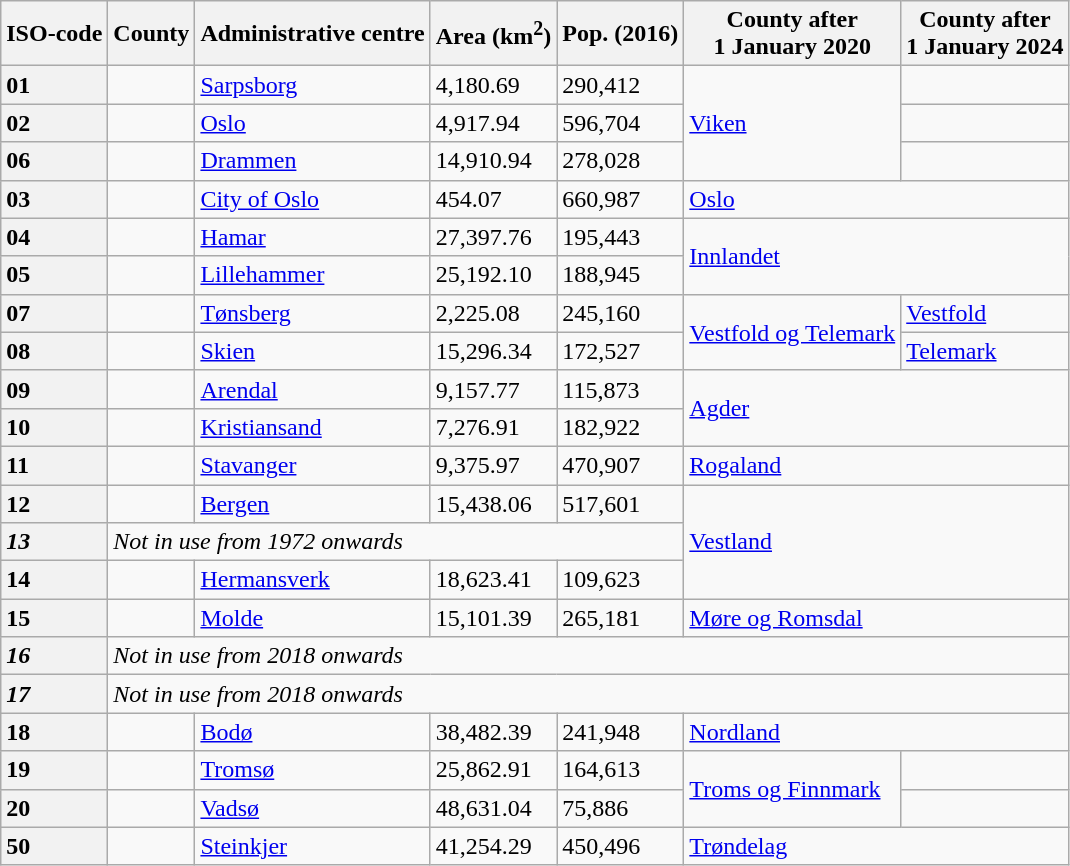<table class="wikitable sortable">
<tr>
<th scope="col">ISO-code</th>
<th scope="col">County</th>
<th scope="col">Admini­strative centre</th>
<th scope="col">Area (km<sup>2</sup>)</th>
<th scope="col">Pop. (2016)</th>
<th scope="col">County after<br>1 January 2020</th>
<th>County after<br>1 January 2024</th>
</tr>
<tr>
<th scope="row" style="text-align:left">01</th>
<td></td>
<td><a href='#'>Sarpsborg</a></td>
<td>4,180.69</td>
<td>290,412</td>
<td rowspan=3> <a href='#'>Viken</a></td>
<td></td>
</tr>
<tr>
<th scope="row" style="text-align:left">02</th>
<td></td>
<td><a href='#'>Oslo</a></td>
<td>4,917.94</td>
<td>596,704</td>
<td></td>
</tr>
<tr>
<th scope="row" style="text-align:left">06</th>
<td></td>
<td><a href='#'>Drammen</a></td>
<td>14,910.94</td>
<td>278,028</td>
<td></td>
</tr>
<tr>
<th scope="row" style="text-align:left">03</th>
<td></td>
<td><a href='#'>City of Oslo</a></td>
<td>454.07</td>
<td>660,987</td>
<td colspan="2"> <a href='#'>Oslo</a></td>
</tr>
<tr>
<th scope="row" style="text-align:left">04</th>
<td></td>
<td><a href='#'>Hamar</a></td>
<td>27,397.76</td>
<td>195,443</td>
<td colspan="2" rowspan="2"> <a href='#'>Innlandet</a></td>
</tr>
<tr>
<th scope="row" style="text-align:left">05</th>
<td></td>
<td><a href='#'>Lillehammer</a></td>
<td>25,192.10</td>
<td>188,945</td>
</tr>
<tr>
<th scope="row" style="text-align:left">07</th>
<td></td>
<td><a href='#'>Tønsberg</a></td>
<td>2,225.08</td>
<td>245,160</td>
<td rowspan=2> <a href='#'>Vestfold og Telemark</a></td>
<td> <a href='#'>Vestfold</a></td>
</tr>
<tr>
<th scope="row" style="text-align:left">08</th>
<td></td>
<td><a href='#'>Skien</a></td>
<td>15,296.34</td>
<td>172,527</td>
<td> <a href='#'>Telemark</a></td>
</tr>
<tr>
<th scope="row" style="text-align:left">09</th>
<td></td>
<td><a href='#'>Arendal</a></td>
<td>9,157.77</td>
<td>115,873</td>
<td colspan="2" rowspan="2"> <a href='#'>Agder</a></td>
</tr>
<tr>
<th scope="row" style="text-align:left">10</th>
<td></td>
<td><a href='#'>Kristiansand</a></td>
<td>7,276.91</td>
<td>182,922</td>
</tr>
<tr>
<th scope="row" style="text-align:left">11</th>
<td></td>
<td><a href='#'>Stavanger</a></td>
<td>9,375.97</td>
<td>470,907</td>
<td colspan="2"> <a href='#'>Rogaland</a></td>
</tr>
<tr>
<th scope="row" style="text-align:left">12</th>
<td></td>
<td><a href='#'>Bergen</a></td>
<td>15,438.06</td>
<td>517,601</td>
<td colspan="2" rowspan="3"> <a href='#'>Vestland</a></td>
</tr>
<tr>
<th scope="row" style="text-align:left"><em>13</em></th>
<td colspan=4><em>Not in use from 1972 onwards</em></td>
</tr>
<tr>
<th scope="row" style="text-align:left">14</th>
<td></td>
<td><a href='#'>Hermansverk</a></td>
<td>18,623.41</td>
<td>109,623</td>
</tr>
<tr>
<th scope="row" style="text-align:left">15</th>
<td></td>
<td><a href='#'>Molde</a></td>
<td>15,101.39</td>
<td>265,181</td>
<td colspan="2"> <a href='#'>Møre og Romsdal</a></td>
</tr>
<tr>
<th scope="row" style="text-align:left"><em>16</em></th>
<td colspan="6"><em>Not in use from 2018 onwards</em></td>
</tr>
<tr>
<th scope="row" style="text-align:left"><em>17</em></th>
<td colspan="6"><em>Not in use from 2018 onwards</em></td>
</tr>
<tr>
<th scope="row" style="text-align:left">18</th>
<td></td>
<td><a href='#'>Bodø</a></td>
<td>38,482.39</td>
<td>241,948</td>
<td colspan="2"> <a href='#'>Nordland</a></td>
</tr>
<tr>
<th scope="row" style="text-align:left">19</th>
<td></td>
<td><a href='#'>Tromsø</a></td>
<td>25,862.91</td>
<td>164,613</td>
<td rowspan=2> <a href='#'>Troms og Finnmark</a></td>
<td></td>
</tr>
<tr>
<th scope="row" style="text-align:left">20</th>
<td></td>
<td><a href='#'>Vadsø</a></td>
<td>48,631.04</td>
<td>75,886</td>
<td></td>
</tr>
<tr>
<th scope="row" style="text-align:left">50</th>
<td></td>
<td><a href='#'>Steinkjer</a></td>
<td>41,254.29</td>
<td>450,496</td>
<td colspan="2"> <a href='#'>Trøndelag</a></td>
</tr>
</table>
